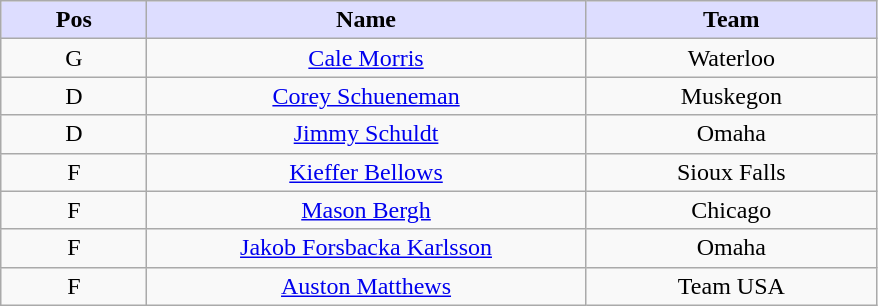<table class="wikitable" style="text-align:center">
<tr>
<th style="background:#ddf; width:10%;">Pos</th>
<th style="background:#ddf; width:30%;">Name</th>
<th style="background:#ddf; width:20%;">Team</th>
</tr>
<tr>
<td>G</td>
<td><a href='#'>Cale Morris</a></td>
<td>Waterloo</td>
</tr>
<tr>
<td>D</td>
<td><a href='#'>Corey Schueneman</a></td>
<td>Muskegon</td>
</tr>
<tr>
<td>D</td>
<td><a href='#'>Jimmy Schuldt</a></td>
<td>Omaha</td>
</tr>
<tr>
<td>F</td>
<td><a href='#'>Kieffer Bellows</a></td>
<td>Sioux Falls</td>
</tr>
<tr>
<td>F</td>
<td><a href='#'>Mason Bergh</a></td>
<td>Chicago</td>
</tr>
<tr>
<td>F</td>
<td><a href='#'>Jakob Forsbacka Karlsson</a></td>
<td>Omaha</td>
</tr>
<tr>
<td>F</td>
<td><a href='#'>Auston Matthews</a></td>
<td>Team USA</td>
</tr>
</table>
